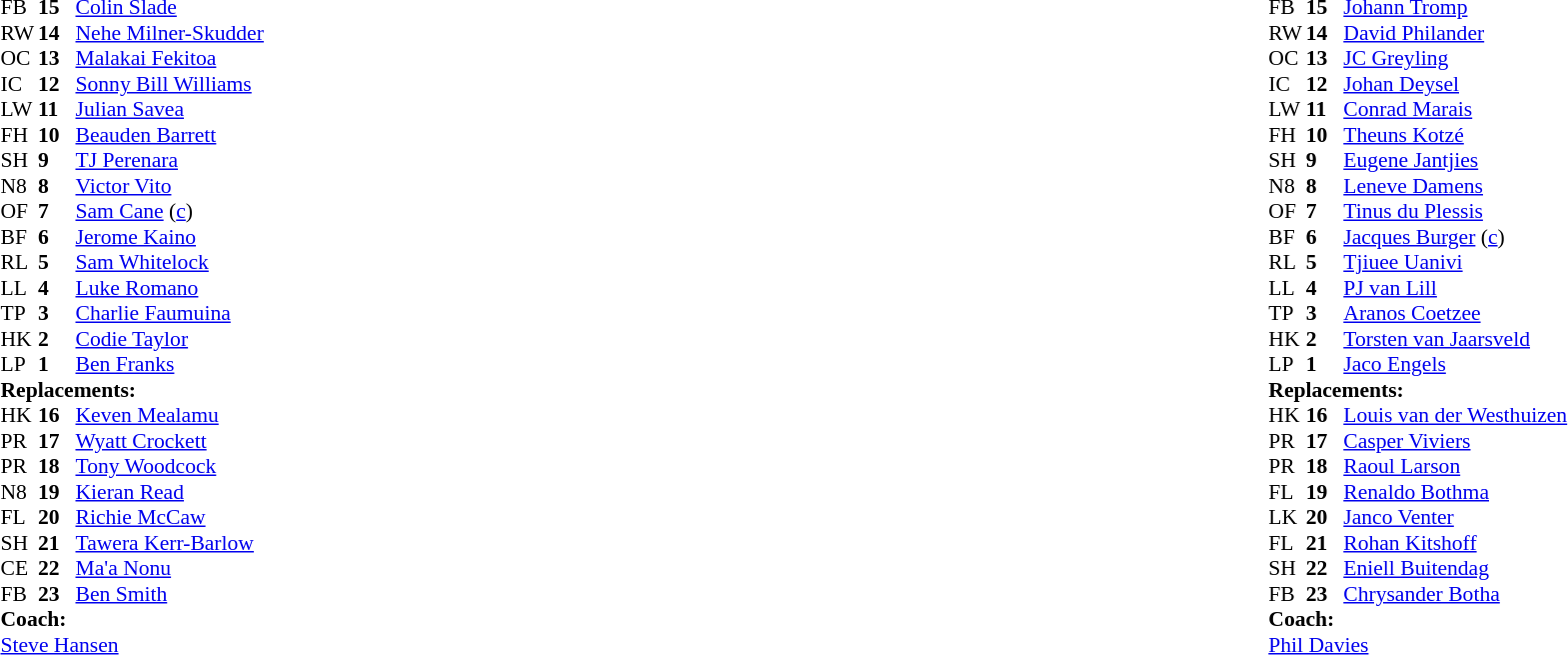<table style="width:100%">
<tr>
<td style="vertical-align:top; width:50%"><br><table style="font-size: 90%" cellspacing="0" cellpadding="0">
<tr>
<th width="25"></th>
<th width="25"></th>
</tr>
<tr>
<td>FB</td>
<td><strong>15</strong></td>
<td><a href='#'>Colin Slade</a></td>
<td></td>
<td></td>
</tr>
<tr>
<td>RW</td>
<td><strong>14</strong></td>
<td><a href='#'>Nehe Milner-Skudder</a></td>
</tr>
<tr>
<td>OC</td>
<td><strong>13</strong></td>
<td><a href='#'>Malakai Fekitoa</a></td>
</tr>
<tr>
<td>IC</td>
<td><strong>12</strong></td>
<td><a href='#'>Sonny Bill Williams</a></td>
<td></td>
<td></td>
</tr>
<tr>
<td>LW</td>
<td><strong>11</strong></td>
<td><a href='#'>Julian Savea</a></td>
</tr>
<tr>
<td>FH</td>
<td><strong>10</strong></td>
<td><a href='#'>Beauden Barrett</a></td>
</tr>
<tr>
<td>SH</td>
<td><strong>9</strong></td>
<td><a href='#'>TJ Perenara</a></td>
<td></td>
<td></td>
</tr>
<tr>
<td>N8</td>
<td><strong>8</strong></td>
<td><a href='#'>Victor Vito</a></td>
</tr>
<tr>
<td>OF</td>
<td><strong>7</strong></td>
<td><a href='#'>Sam Cane</a> (<a href='#'>c</a>)</td>
</tr>
<tr>
<td>BF</td>
<td><strong>6</strong></td>
<td><a href='#'>Jerome Kaino</a></td>
<td></td>
<td></td>
</tr>
<tr>
<td>RL</td>
<td><strong>5</strong></td>
<td><a href='#'>Sam Whitelock</a></td>
<td></td>
<td></td>
</tr>
<tr>
<td>LL</td>
<td><strong>4</strong></td>
<td><a href='#'>Luke Romano</a></td>
</tr>
<tr>
<td>TP</td>
<td><strong>3</strong></td>
<td><a href='#'>Charlie Faumuina</a></td>
<td></td>
<td></td>
</tr>
<tr>
<td>HK</td>
<td><strong>2</strong></td>
<td><a href='#'>Codie Taylor</a></td>
</tr>
<tr>
<td>LP</td>
<td><strong>1</strong></td>
<td><a href='#'>Ben Franks</a></td>
</tr>
<tr>
<td colspan=3><strong>Replacements:</strong></td>
</tr>
<tr>
<td>HK</td>
<td><strong>16</strong></td>
<td><a href='#'>Keven Mealamu</a></td>
</tr>
<tr>
<td>PR</td>
<td><strong>17</strong></td>
<td><a href='#'>Wyatt Crockett</a></td>
<td></td>
<td></td>
</tr>
<tr>
<td>PR</td>
<td><strong>18</strong></td>
<td><a href='#'>Tony Woodcock</a></td>
</tr>
<tr>
<td>N8</td>
<td><strong>19</strong></td>
<td><a href='#'>Kieran Read</a></td>
<td></td>
<td></td>
</tr>
<tr>
<td>FL</td>
<td><strong>20</strong></td>
<td><a href='#'>Richie McCaw</a></td>
<td></td>
<td></td>
</tr>
<tr>
<td>SH</td>
<td><strong>21</strong></td>
<td><a href='#'>Tawera Kerr-Barlow</a></td>
<td></td>
<td></td>
</tr>
<tr>
<td>CE</td>
<td><strong>22</strong></td>
<td><a href='#'>Ma'a Nonu</a></td>
<td></td>
<td></td>
</tr>
<tr>
<td>FB</td>
<td><strong>23</strong></td>
<td><a href='#'>Ben Smith</a></td>
<td></td>
<td></td>
</tr>
<tr>
<td colspan=3><strong>Coach:</strong></td>
</tr>
<tr>
<td colspan="4"> <a href='#'>Steve Hansen</a></td>
</tr>
</table>
</td>
<td style="vertical-align:top"></td>
<td style="vertical-align:top; width:50%"><br><table style="font-size: 90%" cellspacing="0" cellpadding="0" align="center">
<tr>
<th width="25"></th>
<th width="25"></th>
</tr>
<tr>
<td>FB</td>
<td><strong>15</strong></td>
<td><a href='#'>Johann Tromp</a></td>
</tr>
<tr>
<td>RW</td>
<td><strong>14</strong></td>
<td><a href='#'>David Philander</a></td>
<td></td>
<td></td>
<td></td>
</tr>
<tr>
<td>OC</td>
<td><strong>13</strong></td>
<td><a href='#'>JC Greyling</a></td>
</tr>
<tr>
<td>IC</td>
<td><strong>12</strong></td>
<td><a href='#'>Johan Deysel</a></td>
</tr>
<tr>
<td>LW</td>
<td><strong>11</strong></td>
<td><a href='#'>Conrad Marais</a></td>
<td></td>
<td></td>
</tr>
<tr>
<td>FH</td>
<td><strong>10</strong></td>
<td><a href='#'>Theuns Kotzé</a></td>
</tr>
<tr>
<td>SH</td>
<td><strong>9</strong></td>
<td><a href='#'>Eugene Jantjies</a></td>
<td></td>
<td></td>
</tr>
<tr>
<td>N8</td>
<td><strong>8</strong></td>
<td><a href='#'>Leneve Damens</a></td>
<td></td>
<td></td>
<td></td>
<td></td>
</tr>
<tr>
<td>OF</td>
<td><strong>7</strong></td>
<td><a href='#'>Tinus du Plessis</a></td>
<td></td>
<td></td>
<td colspan=2></td>
</tr>
<tr>
<td>BF</td>
<td><strong>6</strong></td>
<td><a href='#'>Jacques Burger</a> (<a href='#'>c</a>)</td>
<td></td>
<td></td>
</tr>
<tr>
<td>RL</td>
<td><strong>5</strong></td>
<td><a href='#'>Tjiuee Uanivi</a></td>
</tr>
<tr>
<td>LL</td>
<td><strong>4</strong></td>
<td><a href='#'>PJ van Lill</a></td>
<td></td>
<td></td>
</tr>
<tr>
<td>TP</td>
<td><strong>3</strong></td>
<td><a href='#'>Aranos Coetzee</a></td>
<td></td>
<td></td>
<td></td>
<td></td>
<td></td>
</tr>
<tr>
<td>HK</td>
<td><strong>2</strong></td>
<td><a href='#'>Torsten van Jaarsveld</a></td>
<td></td>
<td></td>
</tr>
<tr>
<td>LP</td>
<td><strong>1</strong></td>
<td><a href='#'>Jaco Engels</a></td>
<td></td>
<td></td>
<td></td>
</tr>
<tr>
<td colspan=3><strong>Replacements:</strong></td>
</tr>
<tr>
<td>HK</td>
<td><strong>16</strong></td>
<td><a href='#'>Louis van der Westhuizen</a></td>
<td></td>
<td></td>
</tr>
<tr>
<td>PR</td>
<td><strong>17</strong></td>
<td><a href='#'>Casper Viviers</a></td>
<td></td>
<td></td>
</tr>
<tr>
<td>PR</td>
<td><strong>18</strong></td>
<td><a href='#'>Raoul Larson</a></td>
<td></td>
<td></td>
<td></td>
<td></td>
<td></td>
</tr>
<tr>
<td>FL</td>
<td><strong>19</strong></td>
<td><a href='#'>Renaldo Bothma</a></td>
<td></td>
<td></td>
</tr>
<tr>
<td>LK</td>
<td><strong>20</strong></td>
<td><a href='#'>Janco Venter</a></td>
<td></td>
<td></td>
</tr>
<tr>
<td>FL</td>
<td><strong>21</strong></td>
<td><a href='#'>Rohan Kitshoff</a></td>
<td></td>
<td></td>
</tr>
<tr>
<td>SH</td>
<td><strong>22</strong></td>
<td><a href='#'>Eniell Buitendag</a></td>
<td></td>
<td></td>
</tr>
<tr>
<td>FB</td>
<td><strong>23</strong></td>
<td><a href='#'>Chrysander Botha</a></td>
<td></td>
<td></td>
</tr>
<tr>
<td colspan=3><strong>Coach:</strong></td>
</tr>
<tr>
<td colspan="4"> <a href='#'>Phil Davies</a></td>
</tr>
</table>
</td>
</tr>
</table>
